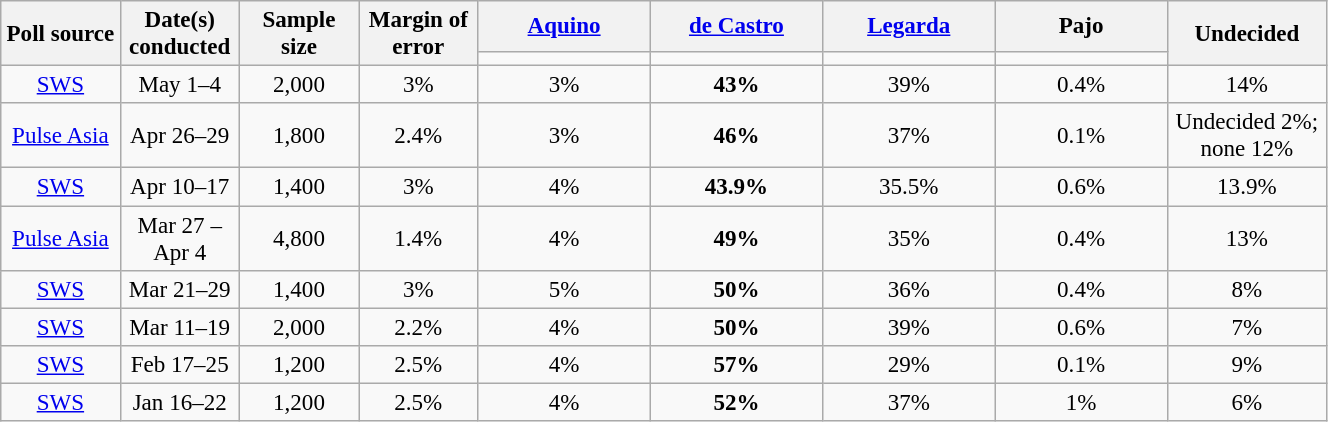<table class="wikitable" style="text-align:center; font-size:96%; width:70%;">
<tr>
<th rowspan="2" style="width:9%;">Poll source</th>
<th rowspan="2" style="width:9%;">Date(s) conducted</th>
<th rowspan="2" style="width:9%;">Sample<br>size</th>
<th rowspan="2" style="width:9%;">Margin of<br>error</th>
<th width=13%><a href='#'>Aquino</a></th>
<th width=13%><a href='#'>de Castro</a></th>
<th width=13%><a href='#'>Legarda</a></th>
<th width=13%>Pajo</th>
<th width=12% rowspan=2>Undecided</th>
</tr>
<tr>
<td></td>
<td></td>
<td></td>
<td></td>
</tr>
<tr>
<td><a href='#'>SWS</a></td>
<td>May 1–4</td>
<td>2,000</td>
<td>3%</td>
<td>3%</td>
<td bgcolor=><strong>43%</strong></td>
<td>39%</td>
<td>0.4%</td>
<td>14%</td>
</tr>
<tr>
<td><a href='#'>Pulse Asia</a></td>
<td>Apr 26–29</td>
<td>1,800</td>
<td>2.4%</td>
<td>3%</td>
<td bgcolor=><strong>46%</strong></td>
<td>37%</td>
<td>0.1%</td>
<td>Undecided 2%; none 12%</td>
</tr>
<tr>
<td><a href='#'>SWS</a></td>
<td>Apr 10–17</td>
<td>1,400</td>
<td>3%</td>
<td>4%</td>
<td bgcolor=><strong>43.9%</strong></td>
<td>35.5%</td>
<td>0.6%</td>
<td>13.9%</td>
</tr>
<tr>
<td><a href='#'>Pulse Asia</a></td>
<td>Mar 27 – Apr 4</td>
<td>4,800</td>
<td>1.4%</td>
<td>4%</td>
<td bgcolor=><strong>49%</strong></td>
<td>35%</td>
<td>0.4%</td>
<td>13%</td>
</tr>
<tr>
<td><a href='#'>SWS</a></td>
<td>Mar 21–29</td>
<td>1,400</td>
<td>3%</td>
<td>5%</td>
<td bgcolor=><strong>50%</strong></td>
<td>36%</td>
<td>0.4%</td>
<td>8%</td>
</tr>
<tr>
<td><a href='#'>SWS</a></td>
<td>Mar 11–19</td>
<td>2,000</td>
<td>2.2%</td>
<td>4%</td>
<td bgcolor=><strong>50%</strong></td>
<td>39%</td>
<td>0.6%</td>
<td>7%</td>
</tr>
<tr>
<td><a href='#'>SWS</a></td>
<td>Feb 17–25</td>
<td>1,200</td>
<td>2.5%</td>
<td>4%</td>
<td bgcolor=><strong>57%</strong></td>
<td>29%</td>
<td>0.1%</td>
<td>9%</td>
</tr>
<tr>
<td><a href='#'>SWS</a></td>
<td>Jan 16–22</td>
<td>1,200</td>
<td>2.5%</td>
<td>4%</td>
<td bgcolor=><strong>52%</strong></td>
<td>37%</td>
<td>1%</td>
<td>6%</td>
</tr>
</table>
